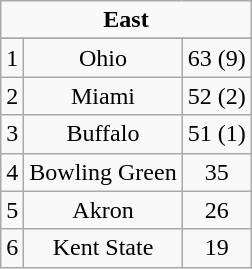<table class="wikitable" style="display: inline-table;">
<tr align="center">
<td align="center" Colspan="3"><strong>East</strong></td>
</tr>
<tr align="center">
</tr>
<tr align="center">
<td>1</td>
<td>Ohio</td>
<td>63 (9)</td>
</tr>
<tr align="center">
<td>2</td>
<td>Miami</td>
<td>52 (2)</td>
</tr>
<tr align="center">
<td>3</td>
<td>Buffalo</td>
<td>51 (1)</td>
</tr>
<tr align="center">
<td>4</td>
<td>Bowling Green</td>
<td>35</td>
</tr>
<tr align="center">
<td>5</td>
<td>Akron</td>
<td>26</td>
</tr>
<tr align="center">
<td>6</td>
<td>Kent State</td>
<td>19</td>
</tr>
</table>
